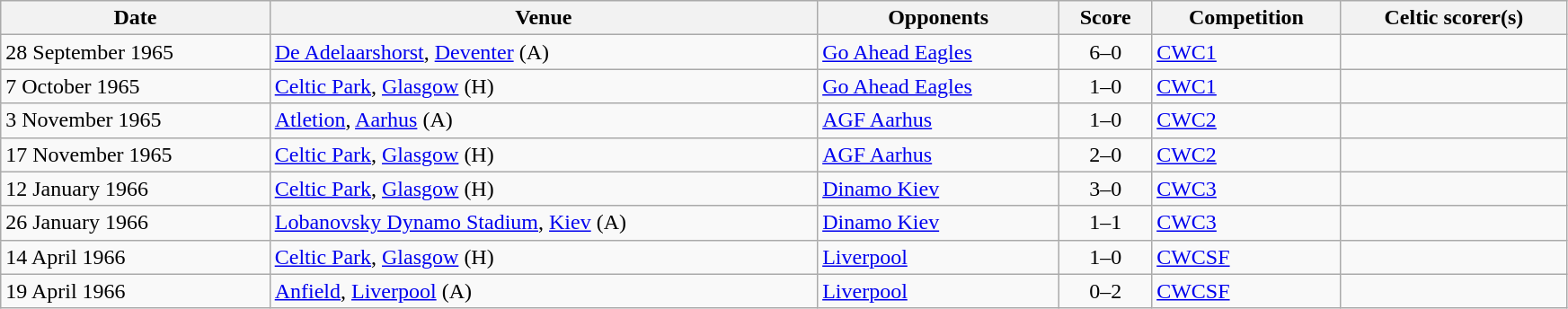<table class="wikitable" width=92%>
<tr>
<th>Date</th>
<th>Venue</th>
<th>Opponents</th>
<th>Score</th>
<th>Competition</th>
<th>Celtic scorer(s)</th>
</tr>
<tr>
<td>28 September 1965</td>
<td><a href='#'>De Adelaarshorst</a>, <a href='#'>Deventer</a> (A)</td>
<td> <a href='#'>Go Ahead Eagles</a></td>
<td align=center>6–0</td>
<td><a href='#'>CWC1</a></td>
<td></td>
</tr>
<tr>
<td>7 October 1965</td>
<td><a href='#'>Celtic Park</a>, <a href='#'>Glasgow</a> (H)</td>
<td> <a href='#'>Go Ahead Eagles</a></td>
<td align=center>1–0</td>
<td><a href='#'>CWC1</a></td>
<td></td>
</tr>
<tr>
<td>3 November 1965</td>
<td><a href='#'>Atletion</a>, <a href='#'>Aarhus</a> (A)</td>
<td> <a href='#'>AGF Aarhus</a></td>
<td align=center>1–0</td>
<td><a href='#'>CWC2</a></td>
<td></td>
</tr>
<tr>
<td>17 November 1965</td>
<td><a href='#'>Celtic Park</a>, <a href='#'>Glasgow</a> (H)</td>
<td> <a href='#'>AGF Aarhus</a></td>
<td align=center>2–0</td>
<td><a href='#'>CWC2</a></td>
<td></td>
</tr>
<tr>
<td>12 January 1966</td>
<td><a href='#'>Celtic Park</a>, <a href='#'>Glasgow</a> (H)</td>
<td> <a href='#'>Dinamo Kiev</a></td>
<td align=center>3–0</td>
<td><a href='#'>CWC3</a></td>
<td></td>
</tr>
<tr>
<td>26 January 1966</td>
<td><a href='#'>Lobanovsky Dynamo Stadium</a>, <a href='#'>Kiev</a> (A)</td>
<td> <a href='#'>Dinamo Kiev</a></td>
<td align=center>1–1</td>
<td><a href='#'>CWC3</a></td>
<td></td>
</tr>
<tr>
<td>14 April 1966</td>
<td><a href='#'>Celtic Park</a>, <a href='#'>Glasgow</a> (H)</td>
<td> <a href='#'>Liverpool</a></td>
<td align=center>1–0</td>
<td><a href='#'>CWCSF</a></td>
<td></td>
</tr>
<tr>
<td>19 April 1966</td>
<td><a href='#'>Anfield</a>, <a href='#'>Liverpool</a> (A)</td>
<td> <a href='#'>Liverpool</a></td>
<td align=center>0–2</td>
<td><a href='#'>CWCSF</a></td>
<td></td>
</tr>
</table>
